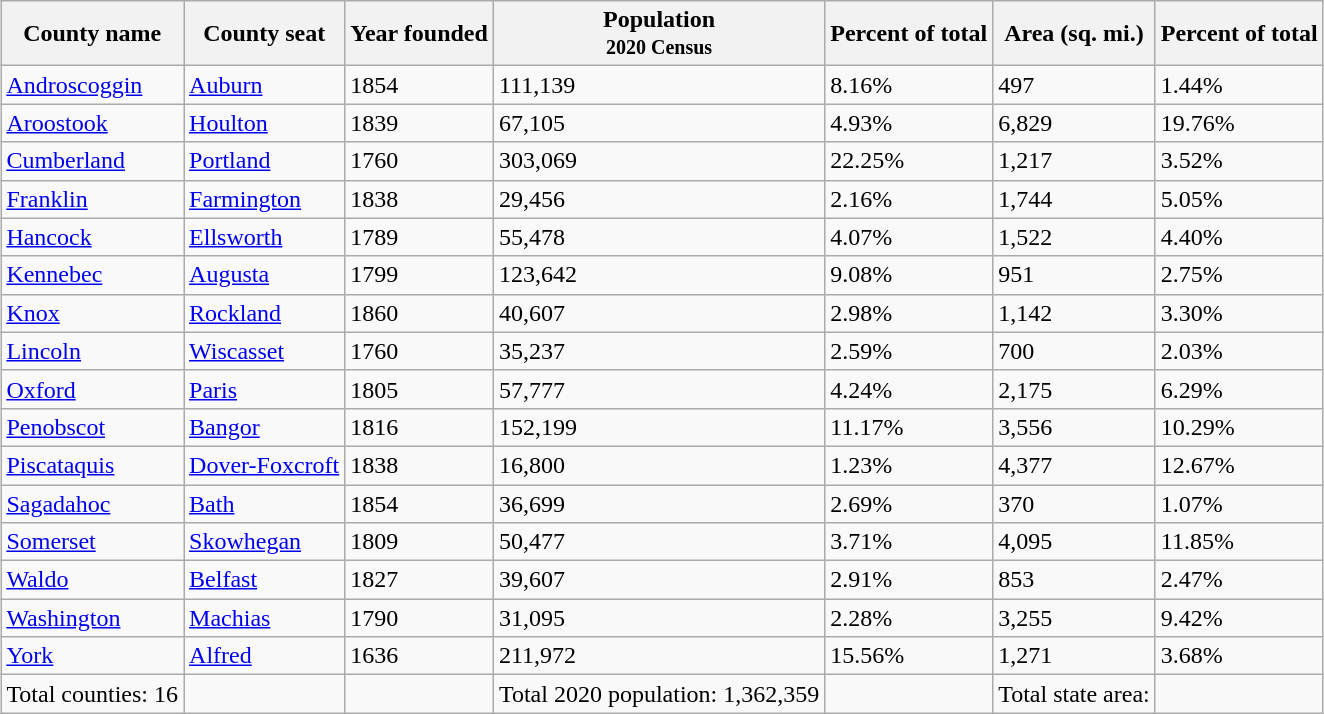<table class="wikitable mw-collapsible" style="margin: auto;">
<tr>
<th scope="col">County name</th>
<th scope="col">County seat</th>
<th scope="col">Year founded</th>
<th scope="col">Population<br><small>2020 Census</small></th>
<th scope="col">Percent of total</th>
<th scope="col">Area (sq. mi.)</th>
<th scope="col">Percent of total</th>
</tr>
<tr>
<td><a href='#'>Androscoggin</a></td>
<td><a href='#'>Auburn</a></td>
<td>1854</td>
<td>111,139</td>
<td>8.16%</td>
<td>497</td>
<td>1.44%</td>
</tr>
<tr>
<td><a href='#'>Aroostook</a></td>
<td><a href='#'>Houlton</a></td>
<td>1839</td>
<td>67,105</td>
<td>4.93%</td>
<td>6,829</td>
<td>19.76%</td>
</tr>
<tr>
<td><a href='#'>Cumberland</a></td>
<td><a href='#'>Portland</a></td>
<td>1760</td>
<td>303,069</td>
<td>22.25%</td>
<td>1,217</td>
<td>3.52%</td>
</tr>
<tr>
<td><a href='#'>Franklin</a></td>
<td><a href='#'>Farmington</a></td>
<td>1838</td>
<td>29,456</td>
<td>2.16%</td>
<td>1,744</td>
<td>5.05%</td>
</tr>
<tr>
<td><a href='#'>Hancock</a></td>
<td><a href='#'>Ellsworth</a></td>
<td>1789</td>
<td>55,478</td>
<td>4.07%</td>
<td>1,522</td>
<td>4.40%</td>
</tr>
<tr>
<td><a href='#'>Kennebec</a></td>
<td><a href='#'>Augusta</a></td>
<td>1799</td>
<td>123,642</td>
<td>9.08%</td>
<td>951</td>
<td>2.75%</td>
</tr>
<tr>
<td><a href='#'>Knox</a></td>
<td><a href='#'>Rockland</a></td>
<td>1860</td>
<td>40,607</td>
<td>2.98%</td>
<td>1,142</td>
<td>3.30%</td>
</tr>
<tr>
<td><a href='#'>Lincoln</a></td>
<td><a href='#'>Wiscasset</a></td>
<td>1760</td>
<td>35,237</td>
<td>2.59%</td>
<td>700</td>
<td>2.03%</td>
</tr>
<tr>
<td><a href='#'>Oxford</a></td>
<td><a href='#'>Paris</a></td>
<td>1805</td>
<td>57,777</td>
<td>4.24%</td>
<td>2,175</td>
<td>6.29%</td>
</tr>
<tr>
<td><a href='#'>Penobscot</a></td>
<td><a href='#'>Bangor</a></td>
<td>1816</td>
<td>152,199</td>
<td>11.17%</td>
<td>3,556</td>
<td>10.29%</td>
</tr>
<tr>
<td><a href='#'>Piscataquis</a></td>
<td><a href='#'>Dover-Foxcroft</a></td>
<td>1838</td>
<td>16,800</td>
<td>1.23%</td>
<td>4,377</td>
<td>12.67%</td>
</tr>
<tr>
<td><a href='#'>Sagadahoc</a></td>
<td><a href='#'>Bath</a></td>
<td>1854</td>
<td>36,699</td>
<td>2.69%</td>
<td>370</td>
<td>1.07%</td>
</tr>
<tr>
<td><a href='#'>Somerset</a></td>
<td><a href='#'>Skowhegan</a></td>
<td>1809</td>
<td>50,477</td>
<td>3.71%</td>
<td>4,095</td>
<td>11.85%</td>
</tr>
<tr>
<td><a href='#'>Waldo</a></td>
<td><a href='#'>Belfast</a></td>
<td>1827</td>
<td>39,607</td>
<td>2.91%</td>
<td>853</td>
<td>2.47%</td>
</tr>
<tr>
<td><a href='#'>Washington</a></td>
<td><a href='#'>Machias</a></td>
<td>1790</td>
<td>31,095</td>
<td>2.28%</td>
<td>3,255</td>
<td>9.42%</td>
</tr>
<tr>
<td><a href='#'>York</a></td>
<td><a href='#'>Alfred</a></td>
<td>1636</td>
<td>211,972</td>
<td>15.56%</td>
<td>1,271</td>
<td>3.68%</td>
</tr>
<tr>
<td>Total counties: 16</td>
<td></td>
<td></td>
<td>Total 2020 population: 1,362,359</td>
<td></td>
<td>Total state area: </td>
</tr>
</table>
